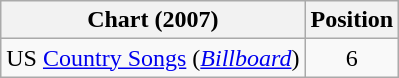<table class="wikitable sortable">
<tr>
<th scope="col">Chart (2007)</th>
<th scope="col">Position</th>
</tr>
<tr>
<td>US <a href='#'>Country Songs</a> (<em><a href='#'>Billboard</a></em>)</td>
<td align="center">6</td>
</tr>
</table>
